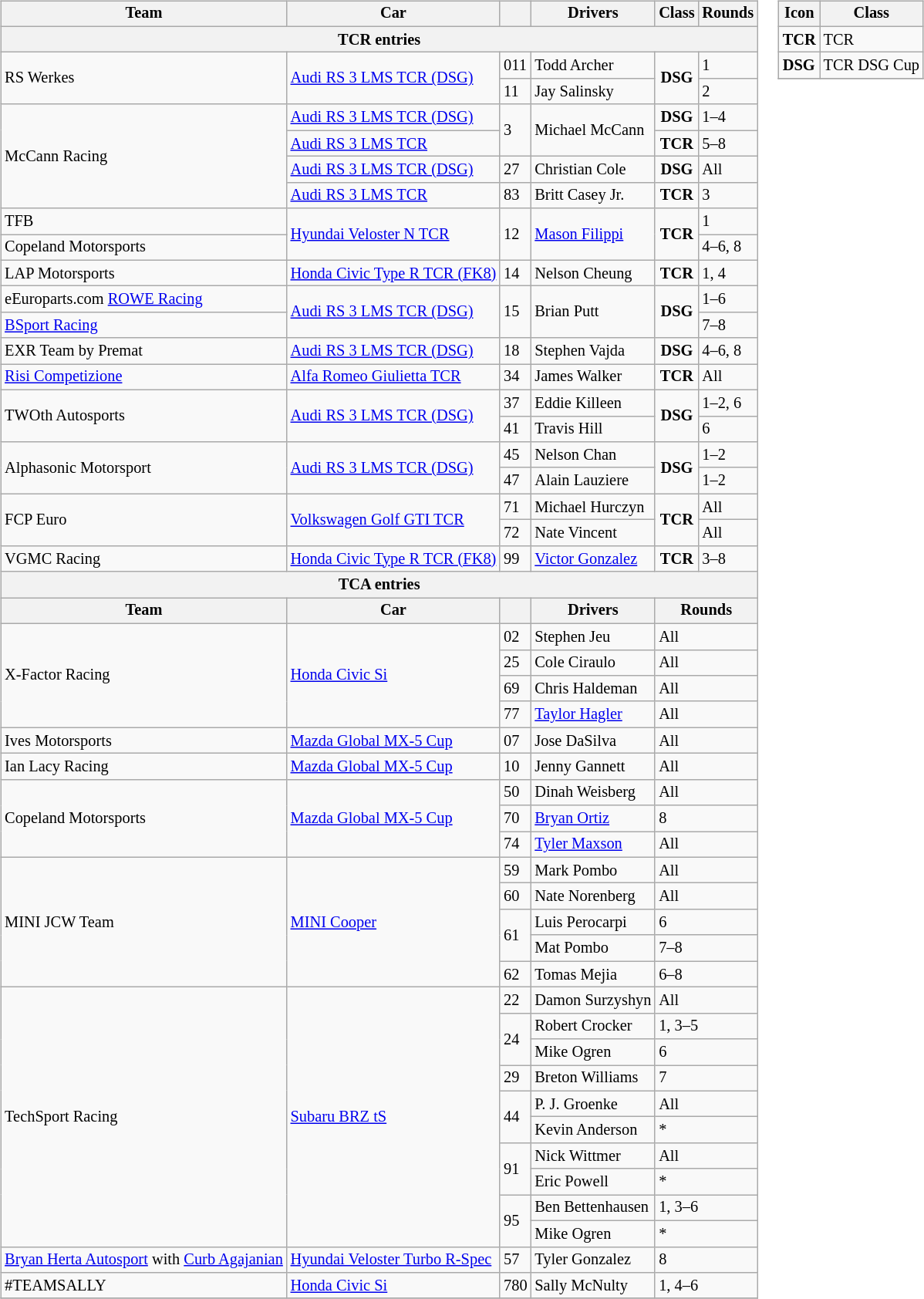<table>
<tr>
<td><br><table class="wikitable" style="font-size: 85%;">
<tr>
<th>Team</th>
<th>Car</th>
<th></th>
<th>Drivers</th>
<th>Class</th>
<th>Rounds</th>
</tr>
<tr>
<th colspan="6">TCR entries</th>
</tr>
<tr>
<td rowspan=2> RS Werkes</td>
<td rowspan=2><a href='#'>Audi RS 3 LMS TCR (DSG)</a></td>
<td>011</td>
<td> Todd Archer</td>
<td rowspan=2 align="center"><strong><span>DSG</span></strong></td>
<td>1</td>
</tr>
<tr>
<td>11</td>
<td> Jay Salinsky</td>
<td>2</td>
</tr>
<tr>
<td rowspan=4> McCann Racing</td>
<td><a href='#'>Audi RS 3 LMS TCR (DSG)</a></td>
<td rowspan=2>3</td>
<td rowspan=2> Michael McCann</td>
<td align="center"><strong><span>DSG</span></strong></td>
<td>1–4</td>
</tr>
<tr>
<td><a href='#'>Audi RS 3 LMS TCR</a></td>
<td align="center"><strong><span>TCR</span></strong></td>
<td>5–8</td>
</tr>
<tr>
<td><a href='#'>Audi RS 3 LMS TCR (DSG)</a></td>
<td>27</td>
<td> Christian Cole</td>
<td align="center"><strong><span>DSG</span></strong></td>
<td>All</td>
</tr>
<tr>
<td><a href='#'>Audi RS 3 LMS TCR</a></td>
<td>83</td>
<td> Britt Casey Jr.</td>
<td align="center"><strong><span>TCR</span></strong></td>
<td>3</td>
</tr>
<tr>
<td> TFB</td>
<td rowspan=2><a href='#'>Hyundai Veloster N TCR</a></td>
<td rowspan=2>12</td>
<td rowspan=2> <a href='#'>Mason Filippi</a></td>
<td rowspan=2 align="center"><strong><span>TCR</span></strong></td>
<td>1</td>
</tr>
<tr>
<td> Copeland Motorsports</td>
<td>4–6, 8</td>
</tr>
<tr>
<td> LAP Motorsports</td>
<td><a href='#'>Honda Civic Type R TCR (FK8)</a></td>
<td>14</td>
<td> Nelson Cheung</td>
<td align="center"><strong><span>TCR</span></strong></td>
<td>1, 4</td>
</tr>
<tr>
<td> eEuroparts.com <a href='#'>ROWE Racing</a></td>
<td rowspan=2><a href='#'>Audi RS 3 LMS TCR (DSG)</a></td>
<td rowspan=2>15</td>
<td rowspan=2> Brian Putt</td>
<td rowspan=2 align="center"><strong><span>DSG</span></strong></td>
<td>1–6</td>
</tr>
<tr>
<td> <a href='#'>BSport Racing</a></td>
<td>7–8</td>
</tr>
<tr>
<td> EXR Team by Premat</td>
<td><a href='#'>Audi RS 3 LMS TCR (DSG)</a></td>
<td>18</td>
<td> Stephen Vajda</td>
<td align="center"><strong><span>DSG</span></strong></td>
<td>4–6, 8</td>
</tr>
<tr>
<td> <a href='#'>Risi Competizione</a></td>
<td><a href='#'>Alfa Romeo Giulietta TCR</a></td>
<td>34</td>
<td> James Walker</td>
<td align="center"><strong><span>TCR</span></strong></td>
<td>All</td>
</tr>
<tr>
<td rowspan=2> TWOth Autosports</td>
<td rowspan=2><a href='#'>Audi RS 3 LMS TCR (DSG)</a></td>
<td>37</td>
<td> Eddie Killeen</td>
<td rowspan=2 align="center"><strong><span>DSG</span></strong></td>
<td>1–2, 6</td>
</tr>
<tr>
<td>41</td>
<td> Travis Hill</td>
<td>6</td>
</tr>
<tr>
<td rowspan=2> Alphasonic Motorsport</td>
<td rowspan=2><a href='#'>Audi RS 3 LMS TCR (DSG)</a></td>
<td>45</td>
<td> Nelson Chan</td>
<td rowspan=2 align="center"><strong><span>DSG</span></strong></td>
<td>1–2</td>
</tr>
<tr>
<td>47</td>
<td> Alain Lauziere</td>
<td>1–2</td>
</tr>
<tr>
<td rowspan=2> FCP Euro</td>
<td rowspan=2><a href='#'>Volkswagen Golf GTI TCR</a></td>
<td>71</td>
<td> Michael Hurczyn</td>
<td rowspan=2 align="center"><strong><span>TCR</span></strong></td>
<td>All</td>
</tr>
<tr>
<td>72</td>
<td> Nate Vincent</td>
<td>All</td>
</tr>
<tr>
<td> VGMC Racing</td>
<td><a href='#'>Honda Civic Type R TCR (FK8)</a></td>
<td>99</td>
<td> <a href='#'>Victor Gonzalez</a></td>
<td align="center"><strong><span>TCR</span></strong></td>
<td>3–8</td>
</tr>
<tr>
<th colspan="6">TCA entries</th>
</tr>
<tr>
<th>Team</th>
<th>Car</th>
<th></th>
<th>Drivers</th>
<th colspan=2>Rounds</th>
</tr>
<tr>
<td rowspan=4> X-Factor Racing</td>
<td rowspan=4><a href='#'>Honda Civic Si</a></td>
<td>02</td>
<td> Stephen Jeu</td>
<td colspan=2>All</td>
</tr>
<tr>
<td>25</td>
<td> Cole Ciraulo</td>
<td colspan=2>All</td>
</tr>
<tr>
<td>69</td>
<td> Chris Haldeman</td>
<td colspan=2>All</td>
</tr>
<tr>
<td>77</td>
<td> <a href='#'>Taylor Hagler</a></td>
<td colspan=2>All</td>
</tr>
<tr>
<td> Ives Motorsports</td>
<td><a href='#'>Mazda Global MX-5 Cup</a></td>
<td>07</td>
<td> Jose DaSilva</td>
<td colspan=2>All</td>
</tr>
<tr>
<td> Ian Lacy Racing</td>
<td><a href='#'>Mazda Global MX-5 Cup</a></td>
<td>10</td>
<td> Jenny Gannett</td>
<td colspan=2>All</td>
</tr>
<tr>
<td rowspan=3> Copeland Motorsports</td>
<td rowspan=3><a href='#'>Mazda Global MX-5 Cup</a></td>
<td>50</td>
<td> Dinah Weisberg</td>
<td colspan=2>All</td>
</tr>
<tr>
<td>70</td>
<td> <a href='#'>Bryan Ortiz</a></td>
<td colspan=2>8</td>
</tr>
<tr>
<td>74</td>
<td> <a href='#'>Tyler Maxson</a></td>
<td colspan=2>All</td>
</tr>
<tr>
<td rowspan=5> MINI JCW Team</td>
<td rowspan=5><a href='#'>MINI Cooper</a></td>
<td>59</td>
<td> Mark Pombo</td>
<td colspan=2>All</td>
</tr>
<tr>
<td>60</td>
<td> Nate Norenberg</td>
<td colspan=2>All</td>
</tr>
<tr>
<td rowspan=2>61</td>
<td> Luis Perocarpi</td>
<td colspan=2>6</td>
</tr>
<tr>
<td> Mat Pombo</td>
<td colspan=2>7–8</td>
</tr>
<tr>
<td>62</td>
<td> Tomas Mejia</td>
<td colspan=2>6–8</td>
</tr>
<tr>
<td rowspan=10> TechSport Racing</td>
<td rowspan=10><a href='#'>Subaru BRZ tS</a></td>
<td>22</td>
<td> Damon Surzyshyn</td>
<td colspan=2>All</td>
</tr>
<tr>
<td rowspan=2>24</td>
<td> Robert Crocker</td>
<td colspan=2>1, 3–5</td>
</tr>
<tr>
<td> Mike Ogren</td>
<td colspan=2>6</td>
</tr>
<tr>
<td>29</td>
<td> Breton Williams</td>
<td colspan=2>7</td>
</tr>
<tr>
<td rowspan=2>44</td>
<td> P. J. Groenke</td>
<td colspan=2>All</td>
</tr>
<tr>
<td> Kevin Anderson</td>
<td colspan=2>*</td>
</tr>
<tr>
<td rowspan=2>91</td>
<td> Nick Wittmer</td>
<td colspan=2>All</td>
</tr>
<tr>
<td> Eric Powell</td>
<td colspan=2>*</td>
</tr>
<tr>
<td rowspan=2>95</td>
<td> Ben Bettenhausen</td>
<td colspan=2>1, 3–6</td>
</tr>
<tr>
<td> Mike Ogren</td>
<td colspan=2>*</td>
</tr>
<tr>
<td> <a href='#'>Bryan Herta Autosport</a> with <a href='#'>Curb Agajanian</a></td>
<td><a href='#'>Hyundai Veloster Turbo R-Spec</a></td>
<td>57</td>
<td> Tyler Gonzalez</td>
<td colspan=2>8</td>
</tr>
<tr>
<td> #TEAMSALLY</td>
<td><a href='#'>Honda Civic Si</a></td>
<td>780</td>
<td> Sally McNulty</td>
<td colspan=2>1, 4–6</td>
</tr>
<tr>
</tr>
</table>
</td>
<td valign="top"><br><table class="wikitable" style="font-size: 85%;">
<tr>
<th>Icon</th>
<th>Class</th>
</tr>
<tr>
<td><strong><span>TCR</span></strong></td>
<td>TCR</td>
</tr>
<tr>
<td><strong><span>DSG</span></strong></td>
<td>TCR DSG Cup</td>
</tr>
<tr>
</tr>
</table>
</td>
</tr>
</table>
